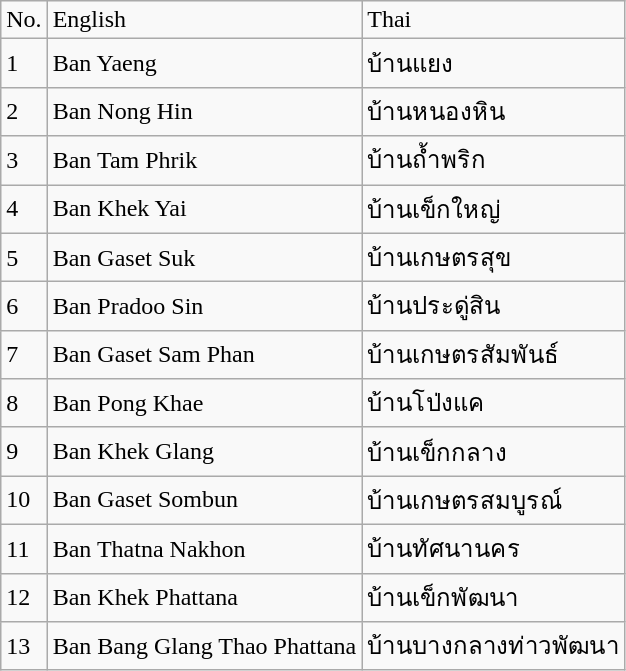<table class="wikitable">
<tr>
<td>No.</td>
<td>English</td>
<td>Thai</td>
</tr>
<tr>
<td>1</td>
<td>Ban Yaeng</td>
<td>บ้านแยง</td>
</tr>
<tr>
<td>2</td>
<td>Ban Nong Hin</td>
<td>บ้านหนองหิน</td>
</tr>
<tr>
<td>3</td>
<td>Ban Tam Phrik</td>
<td>บ้านถ้ำพริก</td>
</tr>
<tr>
<td>4</td>
<td>Ban Khek Yai</td>
<td>บ้านเข็กใหญ่</td>
</tr>
<tr>
<td>5</td>
<td>Ban Gaset Suk</td>
<td>บ้านเกษตรสุข</td>
</tr>
<tr>
<td>6</td>
<td>Ban Pradoo Sin</td>
<td>บ้านประดู่สิน</td>
</tr>
<tr>
<td>7</td>
<td>Ban Gaset Sam Phan</td>
<td>บ้านเกษตรสัมพันธ์</td>
</tr>
<tr>
<td>8</td>
<td>Ban Pong Khae</td>
<td>บ้านโป่งแค</td>
</tr>
<tr>
<td>9</td>
<td>Ban Khek Glang</td>
<td>บ้านเข็กกลาง</td>
</tr>
<tr>
<td>10</td>
<td>Ban Gaset Sombun</td>
<td>บ้านเกษตรสมบูรณ์</td>
</tr>
<tr>
<td>11</td>
<td>Ban Thatna Nakhon</td>
<td>บ้านทัศนานคร</td>
</tr>
<tr>
<td>12</td>
<td>Ban Khek Phattana</td>
<td>บ้านเข็กพัฒนา</td>
</tr>
<tr>
<td>13</td>
<td>Ban Bang Glang Thao Phattana</td>
<td>บ้านบางกลางท่าวพัฒนา</td>
</tr>
</table>
